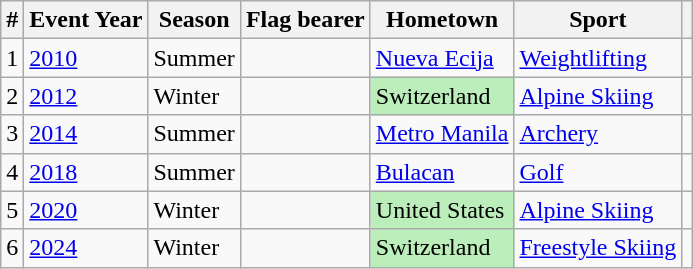<table class="wikitable sortable">
<tr>
<th>#</th>
<th>Event Year</th>
<th>Season</th>
<th>Flag bearer</th>
<th>Hometown</th>
<th>Sport</th>
<th></th>
</tr>
<tr>
<td align=center>1</td>
<td><a href='#'>2010</a></td>
<td>Summer</td>
<td></td>
<td><a href='#'>Nueva Ecija</a></td>
<td><a href='#'>Weightlifting</a></td>
<td></td>
</tr>
<tr>
<td align=center>2</td>
<td><a href='#'>2012</a></td>
<td>Winter</td>
<td></td>
<td style="background:#bbeebb;">Switzerland</td>
<td><a href='#'>Alpine Skiing</a></td>
<td></td>
</tr>
<tr>
<td align=center>3</td>
<td><a href='#'>2014</a></td>
<td>Summer</td>
<td></td>
<td><a href='#'>Metro Manila</a></td>
<td><a href='#'>Archery</a></td>
<td></td>
</tr>
<tr>
<td align=center>4</td>
<td><a href='#'>2018</a></td>
<td>Summer</td>
<td></td>
<td><a href='#'>Bulacan</a></td>
<td><a href='#'>Golf</a></td>
<td></td>
</tr>
<tr>
<td align=center>5</td>
<td><a href='#'>2020</a></td>
<td>Winter</td>
<td></td>
<td style="background:#bbeebb;">United States</td>
<td><a href='#'>Alpine Skiing</a></td>
<td></td>
</tr>
<tr>
<td align=center>6</td>
<td><a href='#'>2024</a></td>
<td>Winter</td>
<td></td>
<td style="background:#bbeebb;">Switzerland</td>
<td><a href='#'>Freestyle Skiing</a></td>
<td></td>
</tr>
</table>
